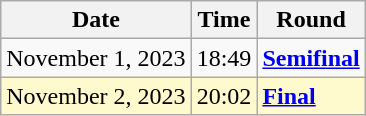<table class="wikitable">
<tr>
<th>Date</th>
<th>Time</th>
<th>Round</th>
</tr>
<tr>
<td>November 1, 2023</td>
<td>18:49</td>
<td><strong><a href='#'>Semifinal</a></strong></td>
</tr>
<tr style=background:lemonchiffon>
<td>November 2, 2023</td>
<td>20:02</td>
<td><strong><a href='#'>Final</a></strong></td>
</tr>
</table>
